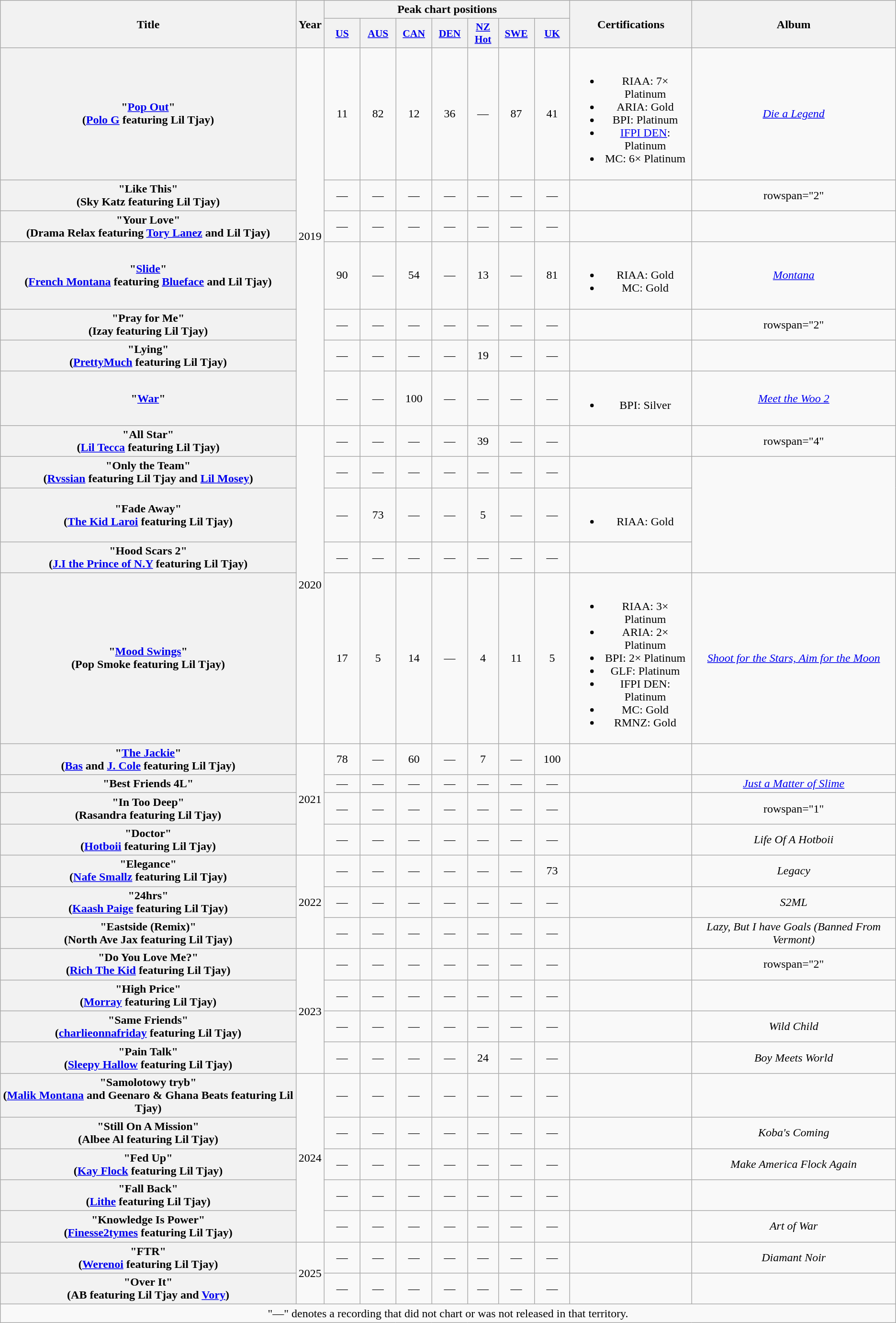<table class="wikitable plainrowheaders" style="text-align:center">
<tr>
<th rowspan="2">Title</th>
<th rowspan="2">Year</th>
<th colspan="7">Peak chart positions</th>
<th rowspan="2">Certifications</th>
<th rowspan="2">Album</th>
</tr>
<tr>
<th scope="col" style="width:3em;font-size:90%;"><a href='#'>US</a><br></th>
<th scope="col" style="width:3em;font-size:90%;"><a href='#'>AUS</a><br></th>
<th scope="col" style="width:3em;font-size:90%;"><a href='#'>CAN</a><br></th>
<th scope="col" style="width:3em;font-size:90%;"><a href='#'>DEN</a><br></th>
<th scope="col" style="width:2.5em;font-size:90%;"><a href='#'>NZ<br>Hot</a><br></th>
<th scope="col" style="width:3em;font-size:90%;"><a href='#'>SWE</a><br></th>
<th scope="col" style="width:3em;font-size:90%;"><a href='#'>UK</a><br></th>
</tr>
<tr>
<th scope="row">"<a href='#'>Pop Out</a>"<br><span>(<a href='#'>Polo G</a> featuring Lil Tjay)</span></th>
<td rowspan="7">2019</td>
<td>11</td>
<td>82</td>
<td>12</td>
<td>36</td>
<td>—</td>
<td>87</td>
<td>41</td>
<td><br><ul><li>RIAA: 7× Platinum</li><li>ARIA: Gold</li><li>BPI: Platinum</li><li><a href='#'>IFPI DEN</a>: Platinum</li><li>MC: 6× Platinum</li></ul></td>
<td><em><a href='#'>Die a Legend</a></em></td>
</tr>
<tr>
<th scope="row">"Like This"<br><span>(Sky Katz featuring Lil Tjay)</span></th>
<td>—</td>
<td>—</td>
<td>—</td>
<td>—</td>
<td>—</td>
<td>—</td>
<td>—</td>
<td></td>
<td>rowspan="2" </td>
</tr>
<tr>
<th scope="row">"Your Love"<br><span>(Drama Relax featuring <a href='#'>Tory Lanez</a> and Lil Tjay)</span></th>
<td>—</td>
<td>—</td>
<td>—</td>
<td>—</td>
<td>—</td>
<td>—</td>
<td>—</td>
<td></td>
</tr>
<tr>
<th scope="row">"<a href='#'>Slide</a>"<br><span>(<a href='#'>French Montana</a> featuring <a href='#'>Blueface</a> and Lil Tjay)</span></th>
<td>90</td>
<td>—</td>
<td>54</td>
<td>—</td>
<td>13</td>
<td>—</td>
<td>81</td>
<td><br><ul><li>RIAA: Gold</li><li>MC: Gold</li></ul></td>
<td><em><a href='#'>Montana</a></em></td>
</tr>
<tr>
<th scope="row">"Pray for Me"<br><span>(Izay featuring Lil Tjay)</span></th>
<td>—</td>
<td>—</td>
<td>—</td>
<td>—</td>
<td>—</td>
<td>—</td>
<td>—</td>
<td></td>
<td>rowspan="2" </td>
</tr>
<tr>
<th scope="row">"Lying"<br><span>(<a href='#'>PrettyMuch</a> featuring Lil Tjay)</span></th>
<td>—</td>
<td>—</td>
<td>—</td>
<td>—</td>
<td>19</td>
<td>—</td>
<td>—</td>
<td></td>
</tr>
<tr>
<th scope="row">"<a href='#'>War</a>"<br></th>
<td>—</td>
<td>—</td>
<td>100</td>
<td>—</td>
<td>—</td>
<td>—</td>
<td>—</td>
<td><br><ul><li>BPI: Silver</li></ul></td>
<td><em><a href='#'>Meet the Woo 2</a></em></td>
</tr>
<tr>
<th scope="row">"All Star"<br><span>(<a href='#'>Lil Tecca</a> featuring Lil Tjay)</span></th>
<td rowspan="5">2020</td>
<td>—</td>
<td>—</td>
<td>—</td>
<td>—</td>
<td>39</td>
<td>—</td>
<td>—</td>
<td></td>
<td>rowspan="4" </td>
</tr>
<tr>
<th scope="row">"Only the Team"<br><span>(<a href='#'>Rvssian</a> featuring Lil Tjay and <a href='#'>Lil Mosey</a>)</span></th>
<td>—</td>
<td>—</td>
<td>—</td>
<td>—</td>
<td>—</td>
<td>—</td>
<td>—</td>
<td></td>
</tr>
<tr>
<th scope="row">"Fade Away"<br><span>(<a href='#'>The Kid Laroi</a> featuring Lil Tjay)</span></th>
<td>—</td>
<td>73</td>
<td>—</td>
<td>—</td>
<td>5</td>
<td>—</td>
<td>—</td>
<td><br><ul><li>RIAA: Gold</li></ul></td>
</tr>
<tr>
<th scope="row">"Hood Scars 2"<br><span>(<a href='#'>J.I the Prince of N.Y</a> featuring Lil Tjay)</span></th>
<td>—</td>
<td>—</td>
<td>—</td>
<td>—</td>
<td>—</td>
<td>—</td>
<td>—</td>
<td></td>
</tr>
<tr>
<th scope="row">"<a href='#'>Mood Swings</a>"<br><span>(Pop Smoke featuring Lil Tjay)</span></th>
<td>17</td>
<td>5</td>
<td>14</td>
<td>—</td>
<td>4</td>
<td>11</td>
<td>5</td>
<td><br><ul><li>RIAA: 3× Platinum</li><li>ARIA: 2× Platinum</li><li>BPI: 2× Platinum</li><li>GLF: Platinum</li><li>IFPI DEN: Platinum</li><li>MC: Gold</li><li>RMNZ: Gold</li></ul></td>
<td><em><a href='#'>Shoot for the Stars, Aim for the Moon</a></em></td>
</tr>
<tr>
<th scope="row">"<a href='#'>The Jackie</a>"<br><span>(<a href='#'>Bas</a> and <a href='#'>J. Cole</a> featuring Lil Tjay)</span></th>
<td rowspan="4">2021</td>
<td>78</td>
<td>—</td>
<td>60</td>
<td>—</td>
<td>7</td>
<td>—</td>
<td>100</td>
<td></td>
<td></td>
</tr>
<tr>
<th scope="row">"Best Friends 4L"<br></th>
<td>—</td>
<td>—</td>
<td>—</td>
<td>—</td>
<td>—</td>
<td>—</td>
<td>—</td>
<td></td>
<td><em><a href='#'>Just a Matter of Slime</a></em></td>
</tr>
<tr>
<th scope="row">"In Too Deep"<br><span>(Rasandra featuring Lil Tjay)</span></th>
<td>—</td>
<td>—</td>
<td>—</td>
<td>—</td>
<td>—</td>
<td>—</td>
<td>—</td>
<td></td>
<td>rowspan="1" </td>
</tr>
<tr>
<th scope="row">"Doctor"<br><span>(<a href='#'>Hotboii</a> featuring Lil Tjay)</span></th>
<td>—</td>
<td>—</td>
<td>—</td>
<td>—</td>
<td>—</td>
<td>—</td>
<td>—</td>
<td></td>
<td><em>Life Of A Hotboii</em></td>
</tr>
<tr>
<th scope="row">"Elegance"<br><span>(<a href='#'>Nafe Smallz</a> featuring Lil Tjay)</span></th>
<td rowspan="3">2022</td>
<td>—</td>
<td>—</td>
<td>—</td>
<td>—</td>
<td>—</td>
<td>—</td>
<td>73</td>
<td></td>
<td><em>Legacy</em></td>
</tr>
<tr>
<th scope="row">"24hrs"<br><span>(<a href='#'>Kaash Paige</a> featuring Lil Tjay)</span></th>
<td>—</td>
<td>—</td>
<td>—</td>
<td>—</td>
<td>—</td>
<td>—</td>
<td>—</td>
<td></td>
<td><em>S2ML</em></td>
</tr>
<tr>
<th scope="row">"Eastside (Remix)"<br><span>(North Ave Jax featuring Lil Tjay)</span></th>
<td>—</td>
<td>—</td>
<td>—</td>
<td>—</td>
<td>—</td>
<td>—</td>
<td>—</td>
<td></td>
<td><em>Lazy, But I have Goals (Banned From Vermont)</em></td>
</tr>
<tr>
<th scope="row">"Do You Love Me?"<br><span>(<a href='#'>Rich The Kid</a> featuring Lil Tjay)</span></th>
<td rowspan="4">2023</td>
<td>—</td>
<td>—</td>
<td>—</td>
<td>—</td>
<td>—</td>
<td>—</td>
<td>—</td>
<td></td>
<td>rowspan="2" </td>
</tr>
<tr>
<th scope="row">"High Price"<br><span>(<a href='#'>Morray</a> featuring Lil Tjay)</span></th>
<td>—</td>
<td>—</td>
<td>—</td>
<td>—</td>
<td>—</td>
<td>—</td>
<td>—</td>
<td></td>
</tr>
<tr>
<th scope="row">"Same Friends"<br><span>(<a href='#'>charlieonnafriday</a> featuring Lil Tjay)</span></th>
<td>—</td>
<td>—</td>
<td>—</td>
<td>—</td>
<td>—</td>
<td>—</td>
<td>—</td>
<td></td>
<td><em>Wild Child</em></td>
</tr>
<tr>
<th scope="row">"Pain Talk"<br><span>(<a href='#'>Sleepy Hallow</a> featuring Lil Tjay)</span></th>
<td>—</td>
<td>—</td>
<td>—</td>
<td>—</td>
<td>24</td>
<td>—</td>
<td>—</td>
<td></td>
<td><em>Boy Meets World</em></td>
</tr>
<tr>
<th scope="row">"Samolotowy tryb"<br><span>(<a href='#'>Malik Montana</a> and Geenaro & Ghana Beats featuring Lil Tjay)</span></th>
<td rowspan="5">2024</td>
<td>—</td>
<td>—</td>
<td>—</td>
<td>—</td>
<td>—</td>
<td>—</td>
<td>—</td>
<td></td>
<td></td>
</tr>
<tr>
<th scope="row">"Still On A Mission"<br><span>(Albee Al featuring Lil Tjay)</span></th>
<td>—</td>
<td>—</td>
<td>—</td>
<td>—</td>
<td>—</td>
<td>—</td>
<td>—</td>
<td></td>
<td><em>Koba's Coming</em></td>
</tr>
<tr>
<th scope="row">"Fed Up"<br><span>(<a href='#'>Kay Flock</a> featuring Lil Tjay)</span></th>
<td>—</td>
<td>—</td>
<td>—</td>
<td>—</td>
<td>—</td>
<td>—</td>
<td>—</td>
<td></td>
<td><em>Make America Flock Again</em></td>
</tr>
<tr>
<th scope="row">"Fall Back"<br><span>(<a href='#'>Lithe</a> featuring Lil Tjay)</span></th>
<td>—</td>
<td>—</td>
<td>—</td>
<td>—</td>
<td>—</td>
<td>—</td>
<td>—</td>
<td></td>
<td></td>
</tr>
<tr>
<th scope="row">"Knowledge Is Power"<br><span>(<a href='#'>Finesse2tymes</a> featuring Lil Tjay)</span></th>
<td>—</td>
<td>—</td>
<td>—</td>
<td>—</td>
<td>—</td>
<td>—</td>
<td>—</td>
<td></td>
<td><em>Art of War</em></td>
</tr>
<tr>
<th scope="row">"FTR"<br><span>(<a href='#'>Werenoi</a> featuring Lil Tjay)</span></th>
<td rowspan="2">2025</td>
<td>—</td>
<td>—</td>
<td>—</td>
<td>—</td>
<td>—</td>
<td>—</td>
<td>—</td>
<td></td>
<td><em>Diamant Noir</em></td>
</tr>
<tr>
<th scope="row">"Over It"<br><span>(AB featuring Lil Tjay and <a href='#'>Vory</a>)</span></th>
<td>—</td>
<td>—</td>
<td>—</td>
<td>—</td>
<td>—</td>
<td>—</td>
<td>—</td>
<td></td>
<td></td>
</tr>
<tr>
<td colspan="11">"—" denotes a recording that did not chart or was not released in that territory.</td>
</tr>
</table>
